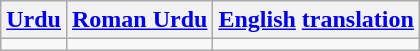<table class="wikitable">
<tr>
<th><a href='#'>Urdu</a></th>
<th><a href='#'>Roman Urdu</a></th>
<th><a href='#'>English</a> <a href='#'>translation</a></th>
</tr>
<tr style="valign:top;white-space:nowrap;">
<td></td>
<td></td>
<td></td>
</tr>
</table>
